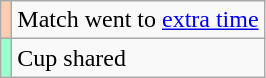<table class="wikitable">
<tr>
<td align=center style="background-color:#FBCEB1"></td>
<td>Match went to <a href='#'>extra time</a></td>
</tr>
<tr>
<td align=center style="background-color:#9FC"></td>
<td>Cup shared</td>
</tr>
</table>
